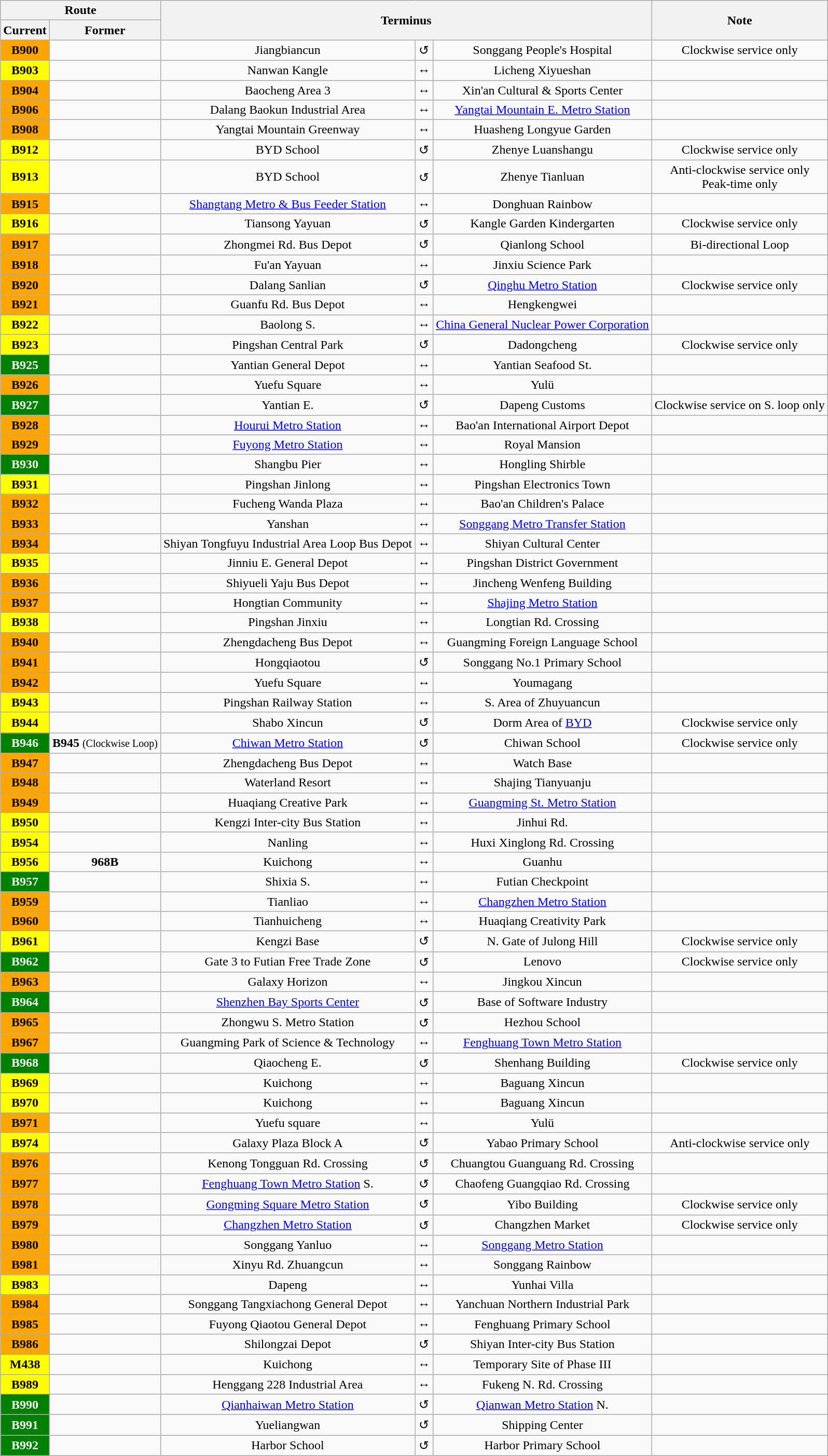<table class="wikitable" style="text-align: center;">
<tr>
<th colspan="2">Route</th>
<th colspan="3" rowspan="2">Terminus</th>
<th rowspan="2">Note</th>
</tr>
<tr>
<th>Current</th>
<th>Former</th>
</tr>
<tr>
<td span style="background:orange;color:black"><strong>B900</strong></td>
<td></td>
<td>Jiangbiancun</td>
<td>↺</td>
<td>Songgang People's Hospital</td>
<td>Clockwise service only</td>
</tr>
<tr>
<td span style="background:yellow;color:black"><strong>B903</strong></td>
<td></td>
<td>Nanwan Kangle</td>
<td>↔</td>
<td>Licheng Xiyueshan</td>
<td></td>
</tr>
<tr>
<td span style="background:orange;color:black"><strong>B904</strong></td>
<td></td>
<td>Baocheng Area 3</td>
<td>↔</td>
<td>Xin'an Cultural & Sports Center</td>
<td></td>
</tr>
<tr>
<td span style="background:orange;color:black"><strong>B906</strong></td>
<td></td>
<td>Dalang Baokun Industrial Area</td>
<td>↔</td>
<td><a href='#'>Yangtai Mountain E. Metro Station</a></td>
<td></td>
</tr>
<tr>
<td span style="background:orange;color:black"><strong>B908</strong></td>
<td></td>
<td>Yangtai Mountain Greenway</td>
<td>↔</td>
<td>Huasheng Longyue Garden</td>
<td></td>
</tr>
<tr>
<td span style="background:yellow;color:black"><strong>B912</strong></td>
<td></td>
<td>BYD School</td>
<td>↺</td>
<td>Zhenye Luanshangu</td>
<td>Clockwise service only </td>
</tr>
<tr>
<td span style="background:yellow;color:black"><strong>B913</strong></td>
<td></td>
<td>BYD School</td>
<td>↺</td>
<td>Zhenye Tianluan</td>
<td>Anti-clockwise service only<br>Peak-time only </td>
</tr>
<tr>
<td span style="background:orange;color:black"><strong>B915</strong></td>
<td></td>
<td><a href='#'>Shangtang Metro & Bus Feeder Station</a></td>
<td>↔</td>
<td>Donghuan Rainbow</td>
<td></td>
</tr>
<tr>
<td span style="background:yellow;color:black"><strong>B916</strong></td>
<td></td>
<td>Tiansong Yayuan</td>
<td>↺</td>
<td>Kangle Garden Kindergarten</td>
<td>Clockwise service only </td>
</tr>
<tr>
<td span style="background:orange;color:black"><strong>B917</strong></td>
<td></td>
<td>Zhongmei Rd. Bus Depot</td>
<td>↺</td>
<td>Qianlong School</td>
<td>Bi-directional Loop</td>
</tr>
<tr>
<td span style="background:orange;color:black"><strong>B918</strong></td>
<td></td>
<td>Fu'an Yayuan</td>
<td>↔</td>
<td>Jinxiu Science Park</td>
<td></td>
</tr>
<tr>
<td span style="background:orange;color:black"><strong>B920</strong></td>
<td></td>
<td>Dalang Sanlian</td>
<td>↺</td>
<td><a href='#'>Qinghu Metro Station</a></td>
<td>Clockwise service only</td>
</tr>
<tr>
<td span style="background:orange;color:black"><strong>B921</strong></td>
<td></td>
<td>Guanfu Rd. Bus Depot</td>
<td>↔</td>
<td>Hengkengwei</td>
<td></td>
</tr>
<tr>
<td span style="background:yellow;color:black"><strong>B922</strong></td>
<td></td>
<td>Baolong S.</td>
<td>↔</td>
<td><a href='#'>China General Nuclear Power Corporation</a></td>
<td></td>
</tr>
<tr>
<td span style="background:yellow;color:black"><strong>B923</strong></td>
<td></td>
<td>Pingshan Central Park</td>
<td>↺</td>
<td>Dadongcheng</td>
<td>Clockwise service only </td>
</tr>
<tr>
<td span style="background:green;color:white"><strong>B925</strong></td>
<td></td>
<td>Yantian General Depot</td>
<td>↔</td>
<td>Yantian Seafood St.</td>
<td></td>
</tr>
<tr>
<td span style="background:orange;color:black"><strong>B926</strong></td>
<td></td>
<td>Yuefu Square</td>
<td>↔</td>
<td>Yulü</td>
<td></td>
</tr>
<tr>
<td span style="background:green;color:white"><strong>B927</strong></td>
<td></td>
<td>Yantian E.</td>
<td>↺</td>
<td>Dapeng Customs</td>
<td>Clockwise service on S. loop only</td>
</tr>
<tr>
<td span style="background:orange;color:black"><strong>B928</strong></td>
<td></td>
<td><a href='#'>Hourui Metro Station</a></td>
<td>↔</td>
<td>Bao'an International Airport Depot</td>
<td></td>
</tr>
<tr>
<td span style="background:orange;color:black"><strong>B929</strong></td>
<td></td>
<td><a href='#'>Fuyong Metro Station</a></td>
<td>↔</td>
<td>Royal Mansion</td>
<td></td>
</tr>
<tr>
<td span style="background:green;color:white"><strong>B930</strong></td>
<td></td>
<td>Shangbu Pier</td>
<td>↔</td>
<td>Hongling Shirble</td>
<td></td>
</tr>
<tr>
<td span style="background:yellow;color:black"><strong>B931</strong></td>
<td></td>
<td>Pingshan Jinlong</td>
<td>↔</td>
<td>Pingshan Electronics Town</td>
<td></td>
</tr>
<tr>
<td span style="background:orange;color:black"><strong>B932</strong></td>
<td></td>
<td>Fucheng Wanda Plaza</td>
<td>↔</td>
<td>Bao'an Children's Palace</td>
<td></td>
</tr>
<tr>
<td span style="background:orange;color:black"><strong>B933</strong></td>
<td></td>
<td>Yanshan</td>
<td>↔</td>
<td><a href='#'>Songgang Metro Transfer Station</a></td>
<td></td>
</tr>
<tr>
<td span style="background:orange;color:black"><strong>B934</strong></td>
<td></td>
<td>Shiyan Tongfuyu Industrial Area Loop Bus Depot</td>
<td>↔</td>
<td>Shiyan Cultural Center</td>
<td></td>
</tr>
<tr>
<td span style="background:yellow;color:black"><strong>B935</strong></td>
<td></td>
<td>Jinniu E. General Depot</td>
<td>↔</td>
<td>Pingshan District Government</td>
<td></td>
</tr>
<tr>
<td span style="background:orange;color:black"><strong>B936</strong></td>
<td></td>
<td>Shiyueli Yaju Bus Depot</td>
<td>↔</td>
<td>Jincheng Wenfeng Building</td>
<td></td>
</tr>
<tr>
<td span style="background:orange;color:black"><strong>B937</strong></td>
<td></td>
<td>Hongtian Community</td>
<td>↔</td>
<td><a href='#'>Shajing Metro Station</a></td>
<td></td>
</tr>
<tr>
<td span style="background:yellow;color:black"><strong>B938</strong></td>
<td></td>
<td>Pingshan Jinxiu</td>
<td>↔</td>
<td>Longtian Rd. Crossing</td>
<td></td>
</tr>
<tr>
<td span style="background:orange;color:black"><strong>B940</strong></td>
<td></td>
<td>Zhengdacheng Bus Depot</td>
<td>↔</td>
<td>Guangming Foreign Language School</td>
<td></td>
</tr>
<tr>
<td span style="background:orange;color:black"><strong>B941</strong></td>
<td></td>
<td>Hongqiaotou</td>
<td>↺</td>
<td>Songgang No.1 Primary School</td>
<td></td>
</tr>
<tr>
<td span style="background:orange;color:black"><strong>B942</strong></td>
<td></td>
<td>Yuefu Square</td>
<td>↔</td>
<td>Youmagang</td>
<td></td>
</tr>
<tr>
<td span style="background:yellow;color:black"><strong>B943</strong></td>
<td></td>
<td>Pingshan Railway Station</td>
<td>↔</td>
<td>S. Area of Zhuyuancun</td>
<td></td>
</tr>
<tr>
<td span style="background:yellow;color:black"><strong>B944</strong></td>
<td></td>
<td>Shabo Xincun</td>
<td>↺</td>
<td>Dorm Area of <a href='#'>BYD</a></td>
<td>Clockwise service only</td>
</tr>
<tr>
<td span style="background:green;color:white"><strong>B946</strong></td>
<td><strong>B945</strong> <small>(Clockwise Loop)</small></td>
<td><a href='#'>Chiwan Metro Station</a></td>
<td>↺</td>
<td>Chiwan School</td>
<td>Clockwise service only</td>
</tr>
<tr>
<td span style="background:orange;color:black"><strong>B947</strong></td>
<td></td>
<td>Zhengdacheng Bus Depot</td>
<td>↔</td>
<td>Watch Base</td>
<td></td>
</tr>
<tr>
<td span style="background:orange;color:black"><strong>B948</strong></td>
<td></td>
<td>Waterland Resort</td>
<td>↔</td>
<td>Shajing Tianyuanju</td>
<td></td>
</tr>
<tr>
<td span style="background:orange;color:black"><strong>B949</strong></td>
<td></td>
<td>Huaqiang Creative Park</td>
<td>↔</td>
<td><a href='#'>Guangming St. Metro Station</a></td>
<td></td>
</tr>
<tr>
<td span style="background:yellow;color:black"><strong>B950</strong></td>
<td></td>
<td>Kengzi Inter-city Bus Station</td>
<td>↔</td>
<td>Jinhui Rd.</td>
<td></td>
</tr>
<tr>
<td span style="background:yellow;color:black"><strong>B954</strong></td>
<td></td>
<td>Nanling</td>
<td>↔</td>
<td>Huxi Xinglong Rd. Crossing</td>
<td></td>
</tr>
<tr>
<td span style="background:yellow;color:black"><strong>B956</strong></td>
<td><strong>968B</strong></td>
<td>Kuichong</td>
<td>↔</td>
<td>Guanhu</td>
<td></td>
</tr>
<tr>
<td span style="background:green;color:white"><strong>B957</strong></td>
<td></td>
<td>Shixia S.</td>
<td>↔</td>
<td>Futian Checkpoint</td>
<td></td>
</tr>
<tr>
<td span style="background:orange;color:black"><strong>B959</strong></td>
<td></td>
<td>Tianliao</td>
<td>↔</td>
<td><a href='#'>Changzhen Metro Station</a></td>
<td></td>
</tr>
<tr>
<td span style="background:orange;color:black"><strong>B960</strong></td>
<td></td>
<td>Tianhuicheng</td>
<td>↔</td>
<td>Huaqiang Creativity Park</td>
<td></td>
</tr>
<tr>
<td span style="background:yellow;color:black"><strong>B961</strong></td>
<td></td>
<td>Kengzi Base</td>
<td>↺</td>
<td>N. Gate of Julong Hill</td>
<td>Clockwise service only</td>
</tr>
<tr>
<td span style="background:green;color:white"><strong>B962</strong></td>
<td></td>
<td>Gate 3 to Futian Free Trade Zone</td>
<td>↺</td>
<td>Lenovo</td>
<td>Clockwise service only</td>
</tr>
<tr>
<td span style="background:orange;color:black"><strong>B963</strong></td>
<td></td>
<td>Galaxy Horizon</td>
<td>↔</td>
<td>Jingkou Xincun</td>
<td></td>
</tr>
<tr>
<td span style="background:green;color:white"><strong>B964</strong></td>
<td></td>
<td><a href='#'>Shenzhen Bay Sports Center</a></td>
<td>↺</td>
<td>Base of Software Industry</td>
<td></td>
</tr>
<tr>
<td span style="background:orange;color:black"><strong>B965</strong></td>
<td></td>
<td>Zhongwu S. Metro Station</td>
<td>↺</td>
<td>Hezhou School</td>
<td></td>
</tr>
<tr>
<td span style="background:orange;color:black"><strong>B967</strong></td>
<td></td>
<td>Guangming Park of Science & Technology</td>
<td>↔</td>
<td><a href='#'>Fenghuang Town Metro Station</a></td>
<td></td>
</tr>
<tr>
<td span style="background:green;color:white"><strong>B968</strong></td>
<td></td>
<td>Qiaocheng E.</td>
<td>↺</td>
<td>Shenhang Building</td>
<td>Clockwise service only</td>
</tr>
<tr>
<td span style="background:yellow;color:black"><strong>B969</strong></td>
<td></td>
<td>Kuichong</td>
<td>↔</td>
<td>Baguang Xincun</td>
<td></td>
</tr>
<tr>
<td span style="background:yellow;color:black"><strong>B970</strong></td>
<td></td>
<td>Kuichong</td>
<td>↔</td>
<td>Baguang Xincun</td>
<td></td>
</tr>
<tr>
<td span style="background:orange;color:black"><strong>B971</strong></td>
<td></td>
<td>Yuefu square</td>
<td>↔</td>
<td>Yulü</td>
<td></td>
</tr>
<tr>
<td span style="background:yellow;color:black"><strong>B974</strong></td>
<td></td>
<td>Galaxy Plaza Block A</td>
<td>↺</td>
<td>Yabao Primary School</td>
<td>Anti-clockwise service only</td>
</tr>
<tr>
<td span style="background:orange;color:black"><strong>B976</strong></td>
<td></td>
<td>Kenong Tongguan Rd. Crossing</td>
<td>↺</td>
<td>Chuangtou Guanguang Rd. Crossing</td>
<td></td>
</tr>
<tr>
<td span style="background:orange;color:black"><strong>B977</strong></td>
<td></td>
<td><a href='#'>Fenghuang Town Metro Station</a> S.</td>
<td>↺</td>
<td>Chaofeng Guangqiao Rd. Crossing</td>
<td></td>
</tr>
<tr>
<td span style="background:orange;color:black"><strong>B978</strong></td>
<td></td>
<td><a href='#'>Gongming Square Metro Station</a></td>
<td>↺</td>
<td>Yibo Building</td>
<td>Clockwise service only</td>
</tr>
<tr>
<td span style="background:orange;color:black"><strong>B979</strong></td>
<td></td>
<td><a href='#'>Changzhen Metro Station</a></td>
<td>↺</td>
<td>Changzhen Market</td>
<td>Clockwise service only</td>
</tr>
<tr>
<td span style="background:orange;color:black"><strong>B980</strong></td>
<td></td>
<td>Songgang Yanluo</td>
<td>↔</td>
<td><a href='#'>Songgang Metro Station</a></td>
<td></td>
</tr>
<tr>
<td span style="background:orange;color:black"><strong>B981</strong></td>
<td></td>
<td>Xinyu Rd. Zhuangcun</td>
<td>↔</td>
<td>Songgang Rainbow</td>
<td></td>
</tr>
<tr>
<td span style="background:yellow;color:black"><strong>B983</strong></td>
<td></td>
<td>Dapeng</td>
<td>↔</td>
<td>Yunhai Villa</td>
<td></td>
</tr>
<tr>
<td span style="background:orange;color:black"><strong>B984</strong></td>
<td></td>
<td>Songgang Tangxiachong General Depot</td>
<td>↔</td>
<td>Yanchuan Northern Industrial Park</td>
<td></td>
</tr>
<tr>
<td span style="background:orange;color:black"><strong>B985</strong></td>
<td></td>
<td>Fuyong Qiaotou General Depot</td>
<td>↔</td>
<td>Fenghuang Primary School</td>
<td></td>
</tr>
<tr>
<td span style="background:orange;color:black"><strong>B986</strong></td>
<td></td>
<td>Shilongzai Depot</td>
<td>↺</td>
<td>Shiyan Inter-city Bus Station</td>
<td></td>
</tr>
<tr>
<td span style="background:yellow;color:black"><strong>M438</strong></td>
<td></td>
<td>Kuichong</td>
<td>↔</td>
<td>Temporary Site of Phase III</td>
<td></td>
</tr>
<tr>
<td span style="background:yellow;color:black"><strong>B989</strong></td>
<td></td>
<td>Henggang 228 Industrial Area</td>
<td>↔</td>
<td>Fukeng N. Rd. Crossing</td>
<td></td>
</tr>
<tr>
<td span style="background:green;color:white"><strong>B990</strong></td>
<td></td>
<td><a href='#'>Qianhaiwan Metro Station</a></td>
<td>↺</td>
<td><a href='#'>Qianwan Metro Station</a> N.</td>
<td></td>
</tr>
<tr>
<td span style="background:green;color:white"><strong>B991</strong></td>
<td></td>
<td>Yueliangwan</td>
<td>↺</td>
<td>Shipping Center</td>
<td></td>
</tr>
<tr>
<td span style="background:green;color:white"><strong>B992</strong></td>
<td></td>
<td>Harbor School</td>
<td>↺</td>
<td>Harbor Primary School</td>
<td></td>
</tr>
</table>
